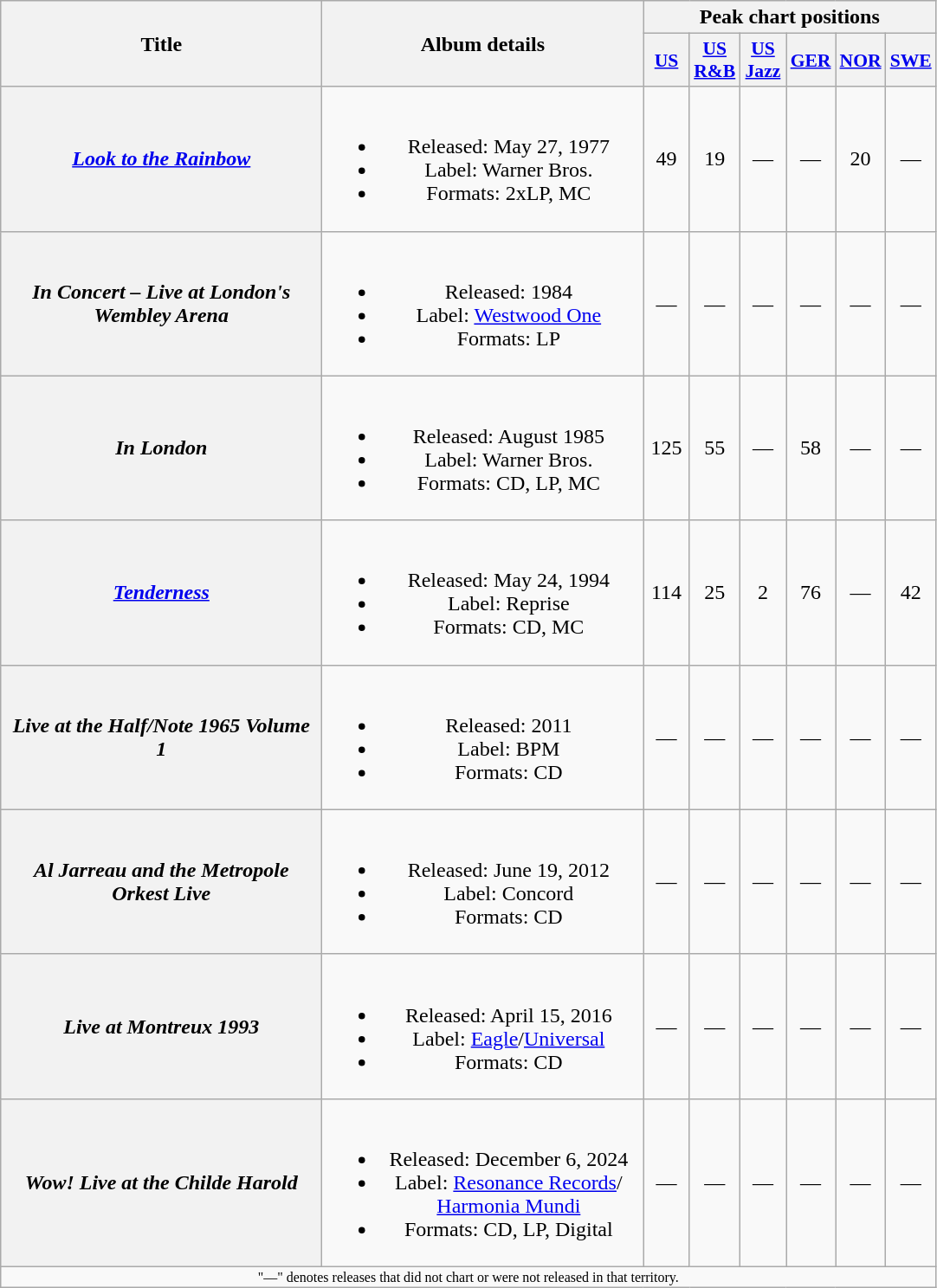<table class="wikitable plainrowheaders" style="text-align:center;">
<tr>
<th rowspan="2" scope="col" style="width:15em;">Title</th>
<th rowspan="2" scope="col" style="width:15em;">Album details</th>
<th colspan="6">Peak chart positions</th>
</tr>
<tr>
<th scope="col" style="width:2em;font-size:90%;"><a href='#'>US</a><br></th>
<th scope="col" style="width:2em;font-size:90%;"><a href='#'>US R&B</a><br></th>
<th scope="col" style="width:2em;font-size:90%;"><a href='#'>US Jazz</a><br></th>
<th scope="col" style="width:2em;font-size:90%;"><a href='#'>GER</a><br></th>
<th scope="col" style="width:2em;font-size:90%;"><a href='#'>NOR</a><br></th>
<th scope="col" style="width:2em;font-size:90%;"><a href='#'>SWE</a><br></th>
</tr>
<tr>
<th scope="row"><em><a href='#'>Look to the Rainbow</a></em></th>
<td><br><ul><li>Released: May 27, 1977</li><li>Label: Warner Bros.</li><li>Formats: 2xLP, MC</li></ul></td>
<td>49</td>
<td>19</td>
<td>—</td>
<td>—</td>
<td>20</td>
<td>—</td>
</tr>
<tr>
<th scope="row"><em>In Concert – Live at London's Wembley Arena</em></th>
<td><br><ul><li>Released: 1984</li><li>Label: <a href='#'>Westwood One</a></li><li>Formats: LP</li></ul></td>
<td>—</td>
<td>—</td>
<td>—</td>
<td>—</td>
<td>—</td>
<td>—</td>
</tr>
<tr>
<th scope="row"><em>In London</em></th>
<td><br><ul><li>Released: August 1985</li><li>Label: Warner Bros.</li><li>Formats: CD, LP, MC</li></ul></td>
<td>125</td>
<td>55</td>
<td>—</td>
<td>58</td>
<td>—</td>
<td>—</td>
</tr>
<tr>
<th scope="row"><em><a href='#'>Tenderness</a></em></th>
<td><br><ul><li>Released: May 24, 1994</li><li>Label: Reprise</li><li>Formats: CD, MC</li></ul></td>
<td>114</td>
<td>25</td>
<td>2</td>
<td>76</td>
<td>—</td>
<td>42</td>
</tr>
<tr>
<th scope="row"><em>Live at the Half/Note 1965 Volume 1</em></th>
<td><br><ul><li>Released: 2011</li><li>Label: BPM</li><li>Formats: CD</li></ul></td>
<td>—</td>
<td>—</td>
<td>—</td>
<td>—</td>
<td>—</td>
<td>—</td>
</tr>
<tr>
<th scope="row"><em>Al Jarreau and the Metropole Orkest Live</em></th>
<td><br><ul><li>Released: June 19, 2012</li><li>Label: Concord</li><li>Formats: CD</li></ul></td>
<td>—</td>
<td>—</td>
<td>—</td>
<td>—</td>
<td>—</td>
<td>—</td>
</tr>
<tr>
<th scope="row"><em>Live at Montreux 1993</em></th>
<td><br><ul><li>Released: April 15, 2016</li><li>Label: <a href='#'>Eagle</a>/<a href='#'>Universal</a></li><li>Formats: CD</li></ul></td>
<td>—</td>
<td>—</td>
<td>—</td>
<td>—</td>
<td>—</td>
<td>—</td>
</tr>
<tr>
<th scope="row"><em>Wow! Live at the Childe Harold</em></th>
<td><br><ul><li>Released: December 6, 2024</li><li>Label: <a href='#'>Resonance Records</a>/ <a href='#'>Harmonia Mundi</a></li><li>Formats: CD, LP, Digital</li></ul></td>
<td>—</td>
<td>—</td>
<td>—</td>
<td>—</td>
<td>—</td>
<td>—</td>
</tr>
<tr>
<td colspan="8" style="font-size:8pt">"—" denotes releases that did not chart or were not released in that territory.</td>
</tr>
</table>
